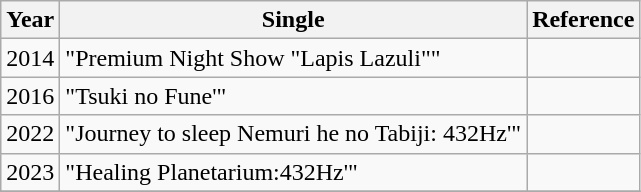<table class="wikitable plainrowheaders" style="text-align:center;">
<tr>
<th scope="col">Year</th>
<th scope="col">Single</th>
<th scope="col">Reference</th>
</tr>
<tr>
<td rowspan="1">2014</td>
<td style="text-align:left;">"Premium Night Show "Lapis Lazuli""<br></td>
<td></td>
</tr>
<tr>
<td rowspan="1">2016</td>
<td style="text-align:left;">"Tsuki no Fune'"<br></td>
<td></td>
</tr>
<tr>
<td rowspan="1">2022</td>
<td style="text-align:left;">"Journey to sleep Nemuri he no Tabiji: 432Hz'"<br></td>
<td></td>
</tr>
<tr>
<td rowspan="1">2023</td>
<td style="text-align:left;">"Healing Planetarium:432Hz'"<br></td>
<td></td>
</tr>
<tr>
</tr>
</table>
